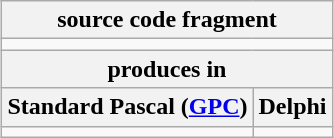<table class="wikitable" style="margin: auto;">
<tr>
<th colspan="2">source code fragment</th>
</tr>
<tr>
<td colspan="2"></td>
</tr>
<tr>
<th colspan="2">produces in</th>
</tr>
<tr>
<th>Standard Pascal (<a href='#'>GPC</a>)</th>
<th>Delphi</th>
</tr>
<tr>
<td></td>
<td></td>
</tr>
</table>
